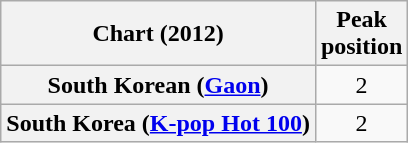<table class="wikitable plainrowheaders">
<tr>
<th scope="col">Chart (2012)</th>
<th scope="col">Peak<br>position</th>
</tr>
<tr>
<th scope="row">South Korean (<a href='#'>Gaon</a>)</th>
<td style="text-align:center;">2</td>
</tr>
<tr>
<th scope="row">South Korea (<a href='#'>K-pop Hot 100</a>)</th>
<td style="text-align:center;">2</td>
</tr>
</table>
